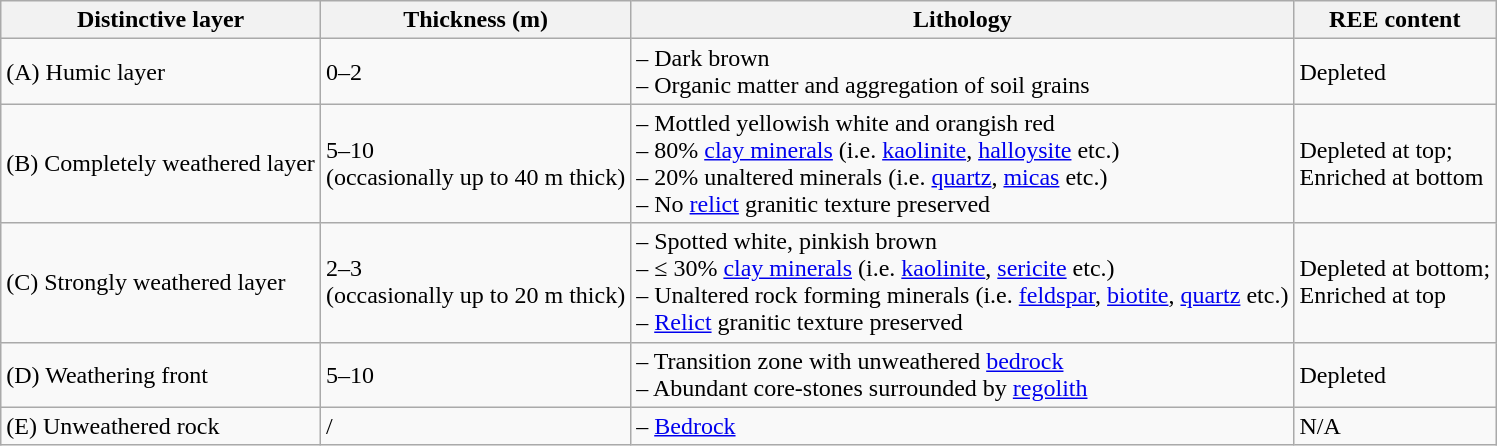<table class="wikitable">
<tr>
<th>Distinctive layer</th>
<th>Thickness (m)</th>
<th>Lithology</th>
<th>REE content</th>
</tr>
<tr>
<td>(A) Humic layer</td>
<td>0–2</td>
<td>– Dark brown<br>– Organic matter and aggregation of soil grains</td>
<td>Depleted</td>
</tr>
<tr>
<td>(B) Completely weathered layer</td>
<td>5–10<br>(occasionally up to 40 m thick)</td>
<td>– Mottled yellowish white and orangish red<br>– 80% <a href='#'>clay minerals</a> (i.e. <a href='#'>kaolinite</a>, <a href='#'>halloysite</a> etc.)<br>– 20% unaltered minerals (i.e. <a href='#'>quartz</a>, <a href='#'>micas</a> etc.)<br>– No <a href='#'>relict</a> granitic texture preserved</td>
<td>Depleted at top;<br>Enriched at bottom</td>
</tr>
<tr>
<td>(C) Strongly weathered layer</td>
<td>2–3<br>(occasionally up to 20 m thick)</td>
<td>– Spotted white, pinkish brown<br>– ≤ 30% <a href='#'>clay minerals</a> (i.e. <a href='#'>kaolinite</a>, <a href='#'>sericite</a> etc.)<br>– Unaltered rock forming minerals (i.e. <a href='#'>feldspar</a>, <a href='#'>biotite</a>, <a href='#'>quartz</a> etc.)<br>– <a href='#'>Relict</a> granitic texture preserved</td>
<td>Depleted at bottom;<br>Enriched at top</td>
</tr>
<tr>
<td>(D) Weathering front</td>
<td>5–10</td>
<td>– Transition zone with unweathered <a href='#'>bedrock</a><br>– Abundant core-stones surrounded by <a href='#'>regolith</a></td>
<td>Depleted</td>
</tr>
<tr>
<td>(E) Unweathered rock</td>
<td>/</td>
<td>– <a href='#'>Bedrock</a></td>
<td>N/A</td>
</tr>
</table>
